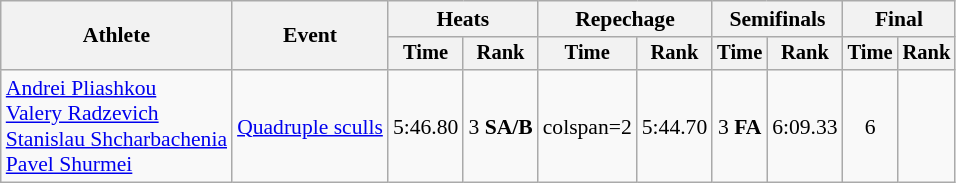<table class="wikitable" style="font-size:90%;">
<tr>
<th rowspan="2">Athlete</th>
<th rowspan="2">Event</th>
<th colspan="2">Heats</th>
<th colspan="2">Repechage</th>
<th colspan="2">Semifinals</th>
<th colspan="2">Final</th>
</tr>
<tr style="font-size:95%">
<th>Time</th>
<th>Rank</th>
<th>Time</th>
<th>Rank</th>
<th>Time</th>
<th>Rank</th>
<th>Time</th>
<th>Rank</th>
</tr>
<tr align=center>
<td align=left><a href='#'>Andrei Pliashkou</a><br><a href='#'>Valery Radzevich</a><br><a href='#'>Stanislau Shcharbachenia</a><br><a href='#'>Pavel Shurmei</a></td>
<td align=left><a href='#'>Quadruple sculls</a></td>
<td>5:46.80</td>
<td>3 <strong>SA/B</strong></td>
<td>colspan=2 </td>
<td>5:44.70</td>
<td>3 <strong>FA</strong></td>
<td>6:09.33</td>
<td>6</td>
</tr>
</table>
